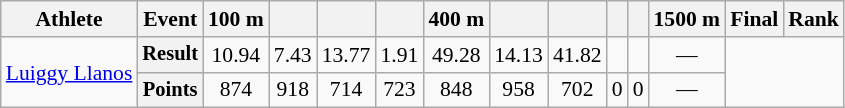<table class="wikitable" style="font-size:90%">
<tr>
<th>Athlete</th>
<th>Event</th>
<th>100 m</th>
<th></th>
<th></th>
<th></th>
<th>400 m</th>
<th></th>
<th></th>
<th></th>
<th></th>
<th>1500 m</th>
<th>Final</th>
<th>Rank</th>
</tr>
<tr align=center>
<td align=left rowspan=2><a href='#'>Luiggy Llanos</a></td>
<th style="font-size:95%">Result</th>
<td>10.94</td>
<td>7.43</td>
<td>13.77</td>
<td>1.91</td>
<td>49.28</td>
<td>14.13</td>
<td>41.82</td>
<td></td>
<td></td>
<td>—</td>
<td rowspan=2 colspan=2></td>
</tr>
<tr align=center>
<th style="font-size:95%">Points</th>
<td>874</td>
<td>918</td>
<td>714</td>
<td>723</td>
<td>848</td>
<td>958</td>
<td>702</td>
<td>0</td>
<td>0</td>
<td>—</td>
</tr>
</table>
